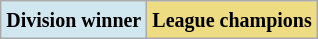<table class="wikitable" border="1">
<tr>
<td bgcolor="#Dr0E7FF"><small><strong>Division winner</strong> </small></td>
<td bgcolor="#EEDC82"><small><strong>League champions</strong> </small></td>
</tr>
</table>
